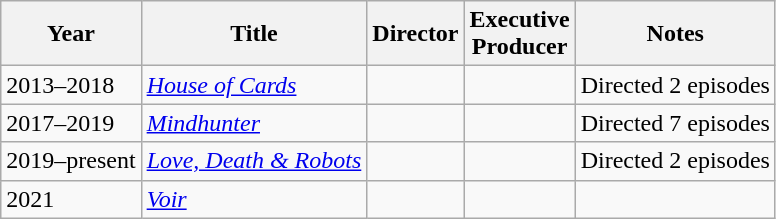<table class="wikitable">
<tr>
<th>Year</th>
<th>Title</th>
<th>Director</th>
<th>Executive<br>Producer</th>
<th>Notes</th>
</tr>
<tr>
<td>2013–2018</td>
<td><em><a href='#'>House of Cards</a></em></td>
<td></td>
<td></td>
<td>Directed 2 episodes</td>
</tr>
<tr>
<td>2017–2019</td>
<td><em><a href='#'>Mindhunter</a></em></td>
<td></td>
<td></td>
<td>Directed 7 episodes</td>
</tr>
<tr>
<td>2019–present</td>
<td><em><a href='#'>Love, Death & Robots</a></em></td>
<td></td>
<td></td>
<td>Directed 2 episodes</td>
</tr>
<tr>
<td>2021</td>
<td><em><a href='#'>Voir</a></em></td>
<td></td>
<td></td>
<td></td>
</tr>
</table>
